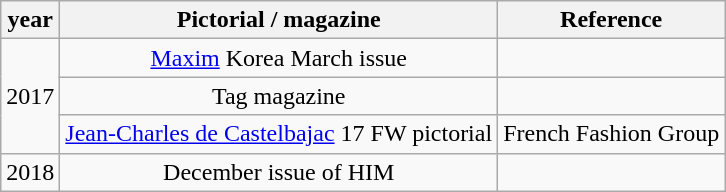<table class = "wikitable" style = "text-align: center;">
<tr>
<th>year</th>
<th>Pictorial / magazine</th>
<th>Reference</th>
</tr>
<tr>
<td rowspan = 3>2017</td>
<td><a href='#'>Maxim</a> Korea March issue</td>
<td></td>
</tr>
<tr>
<td>Tag magazine</td>
<td></td>
</tr>
<tr>
<td><a href='#'>Jean-Charles de Castelbajac</a> 17 FW pictorial<br></td>
<td>French Fashion Group</td>
</tr>
<tr>
<td>2018</td>
<td>December issue of HIM</td>
<td></td>
</tr>
</table>
